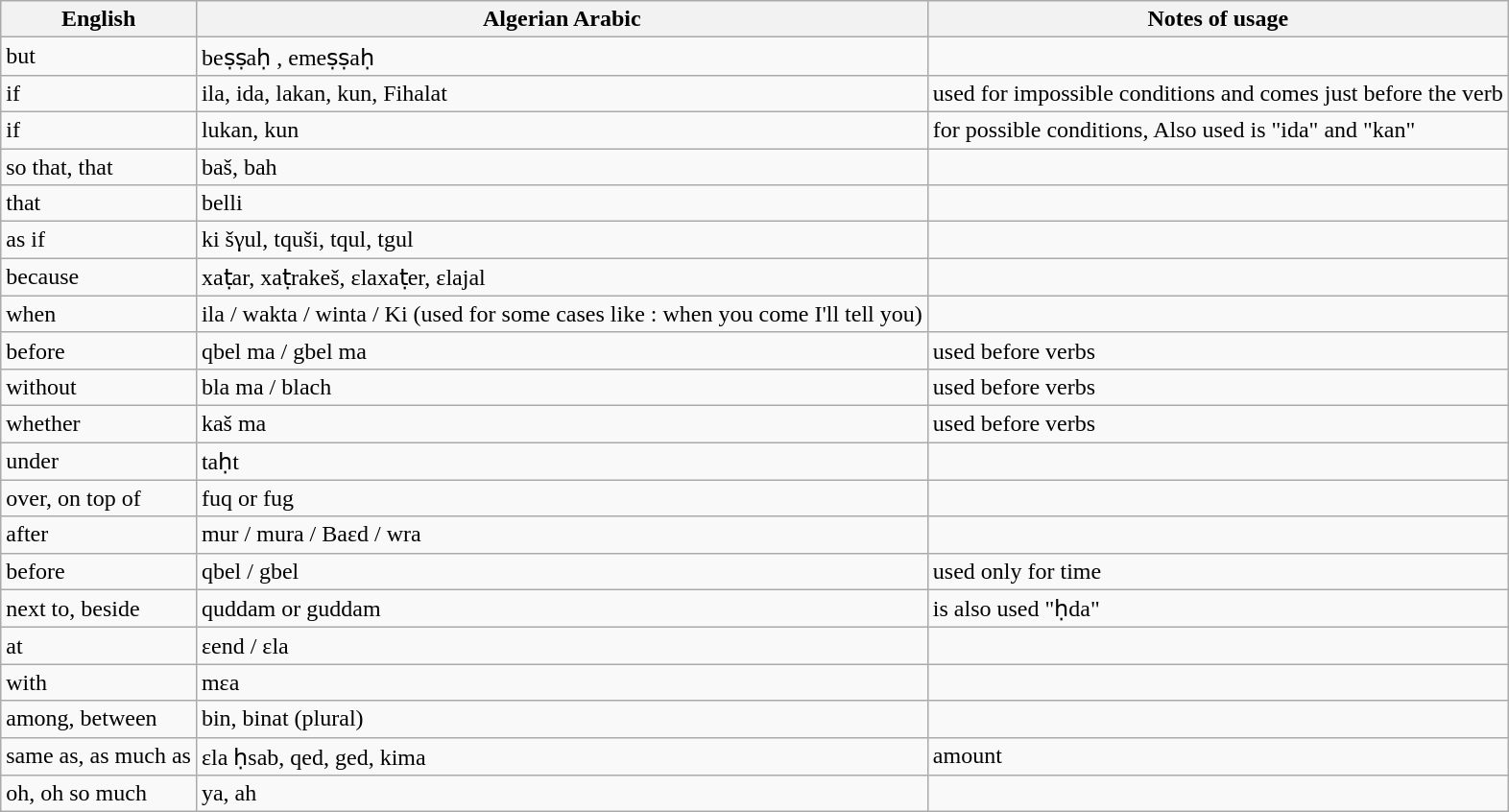<table class="wikitable">
<tr>
<th>English</th>
<th>Algerian Arabic</th>
<th>Notes of usage</th>
</tr>
<tr>
<td>but</td>
<td>beṣṣaḥ , emeṣṣaḥ</td>
<td></td>
</tr>
<tr>
<td>if</td>
<td>ila, ida, lakan, kun, Fihalat</td>
<td>used for impossible conditions and comes just before the verb</td>
</tr>
<tr>
<td>if</td>
<td>lukan, kun</td>
<td>for possible conditions, Also used is "ida" and "kan"</td>
</tr>
<tr>
<td>so that, that</td>
<td>baš, bah</td>
<td></td>
</tr>
<tr>
<td>that</td>
<td>belli</td>
<td></td>
</tr>
<tr>
<td>as if</td>
<td>ki šγul, tquši, tqul, tgul</td>
<td></td>
</tr>
<tr>
<td>because</td>
<td>xaṭar, xaṭrakeš, εlaxaṭer, εlajal</td>
<td></td>
</tr>
<tr>
<td>when</td>
<td>ila / wakta / winta / Ki  (used for some cases like : when you come I'll tell you)</td>
<td></td>
</tr>
<tr>
<td>before</td>
<td>qbel ma / gbel ma</td>
<td>used before verbs</td>
</tr>
<tr>
<td>without</td>
<td>bla ma / blach</td>
<td>used before verbs</td>
</tr>
<tr>
<td>whether</td>
<td>kaš ma</td>
<td>used before verbs</td>
</tr>
<tr>
<td>under</td>
<td>taḥt</td>
<td></td>
</tr>
<tr>
<td>over, on top of</td>
<td>fuq or fug</td>
<td></td>
</tr>
<tr>
<td>after</td>
<td>mur / mura / Baεd / wra</td>
<td></td>
</tr>
<tr>
<td>before</td>
<td>qbel / gbel</td>
<td>used only for time</td>
</tr>
<tr>
<td>next to, beside</td>
<td>quddam or guddam</td>
<td>is also used "ḥda"</td>
</tr>
<tr>
<td>at</td>
<td>εend / εla</td>
<td></td>
</tr>
<tr>
<td>with</td>
<td>mεa</td>
<td></td>
</tr>
<tr>
<td>among, between</td>
<td>bin, binat (plural)</td>
<td></td>
</tr>
<tr>
<td>same as, as much as</td>
<td>εla ḥsab, qed, ged, kima</td>
<td>amount</td>
</tr>
<tr>
<td>oh, oh so much</td>
<td>ya, ah</td>
<td></td>
</tr>
</table>
